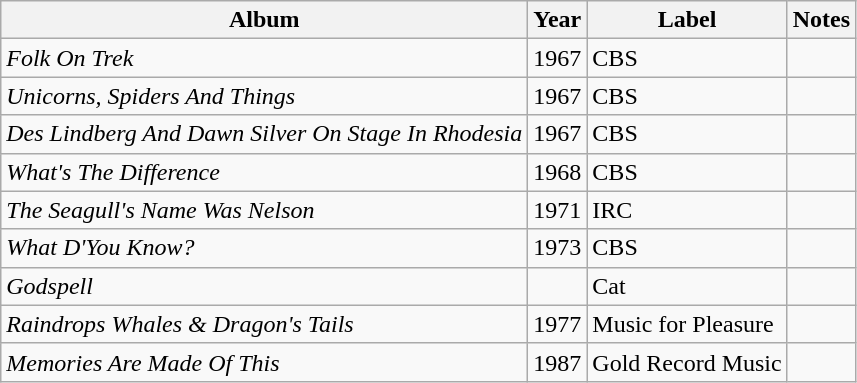<table class="wikitable">
<tr>
<th>Album</th>
<th>Year</th>
<th>Label</th>
<th>Notes</th>
</tr>
<tr>
<td><em>Folk On Trek</em></td>
<td>1967</td>
<td>CBS</td>
<td></td>
</tr>
<tr>
<td><em>Unicorns, Spiders And Things</em></td>
<td>1967</td>
<td>CBS</td>
<td></td>
</tr>
<tr>
<td><em>Des Lindberg And Dawn Silver On Stage In Rhodesia </em></td>
<td>1967</td>
<td>CBS</td>
<td></td>
</tr>
<tr>
<td><em>What's The Difference</em></td>
<td>1968</td>
<td>CBS</td>
<td></td>
</tr>
<tr>
<td><em>The Seagull's Name Was Nelson</em></td>
<td>1971</td>
<td>IRC</td>
<td></td>
</tr>
<tr>
<td><em>What D'You Know?</em></td>
<td>1973</td>
<td>CBS</td>
<td></td>
</tr>
<tr>
<td><em>Godspell</em></td>
<td></td>
<td>Cat</td>
<td></td>
</tr>
<tr>
<td><em>Raindrops Whales & Dragon's Tails</em></td>
<td>1977</td>
<td>Music for Pleasure</td>
<td></td>
</tr>
<tr>
<td><em>Memories Are Made Of This</em></td>
<td>1987</td>
<td>Gold Record Music</td>
<td></td>
</tr>
</table>
